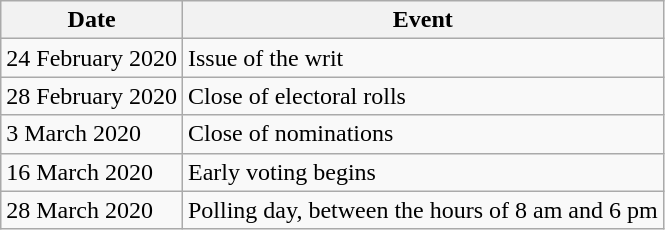<table class="wikitable">
<tr>
<th>Date</th>
<th>Event</th>
</tr>
<tr>
<td>24 February 2020</td>
<td>Issue of the writ</td>
</tr>
<tr>
<td>28 February 2020</td>
<td>Close of electoral rolls</td>
</tr>
<tr>
<td>3 March 2020</td>
<td>Close of nominations</td>
</tr>
<tr>
<td>16 March 2020</td>
<td>Early voting begins</td>
</tr>
<tr>
<td>28 March 2020</td>
<td>Polling day, between the hours of 8 am and 6 pm</td>
</tr>
</table>
